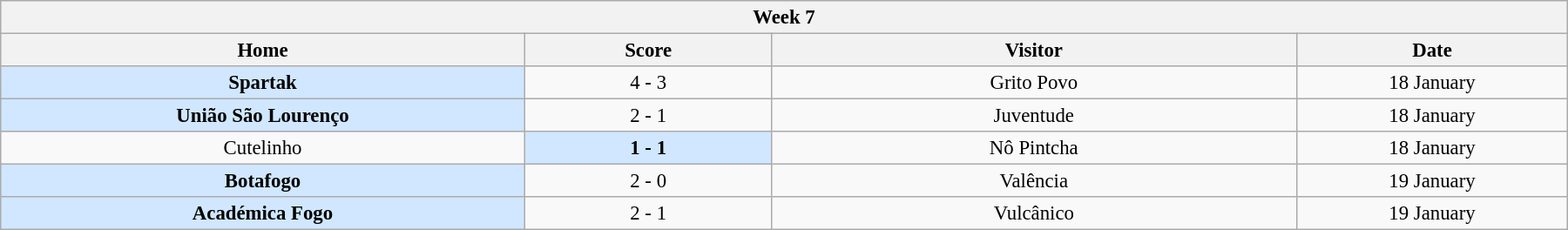<table class="wikitable" style="margin:1em auto; font-size:95%; text-align: center; width: 95%;">
<tr>
<th colspan="12"  style="with:100%; text-align:center;">Week 7</th>
</tr>
<tr>
<th style="width:200px;">Home</th>
<th width="90">Score</th>
<th style="width:200px;">Visitor</th>
<th style="width:100px;">Date</th>
</tr>
<tr align=center>
<td style="background:#d0e7ff;"><strong>Spartak</strong></td>
<td>4 - 3</td>
<td>Grito Povo</td>
<td>18 January</td>
</tr>
<tr align=center>
<td style="background:#d0e7ff;"><strong>União São Lourenço</strong></td>
<td>2 - 1</td>
<td>Juventude</td>
<td>18 January</td>
</tr>
<tr align=center>
<td>Cutelinho</td>
<td style="background:#d0e7ff;"><strong>1 - 1</strong></td>
<td>Nô Pintcha</td>
<td>18 January</td>
</tr>
<tr align=center>
<td style="background:#d0e7ff;"><strong>Botafogo</strong></td>
<td>2 - 0</td>
<td>Valência</td>
<td>19 January</td>
</tr>
<tr align=center>
<td style="background:#d0e7ff;"><strong>Académica Fogo</strong></td>
<td>2 - 1</td>
<td>Vulcânico</td>
<td>19 January</td>
</tr>
</table>
